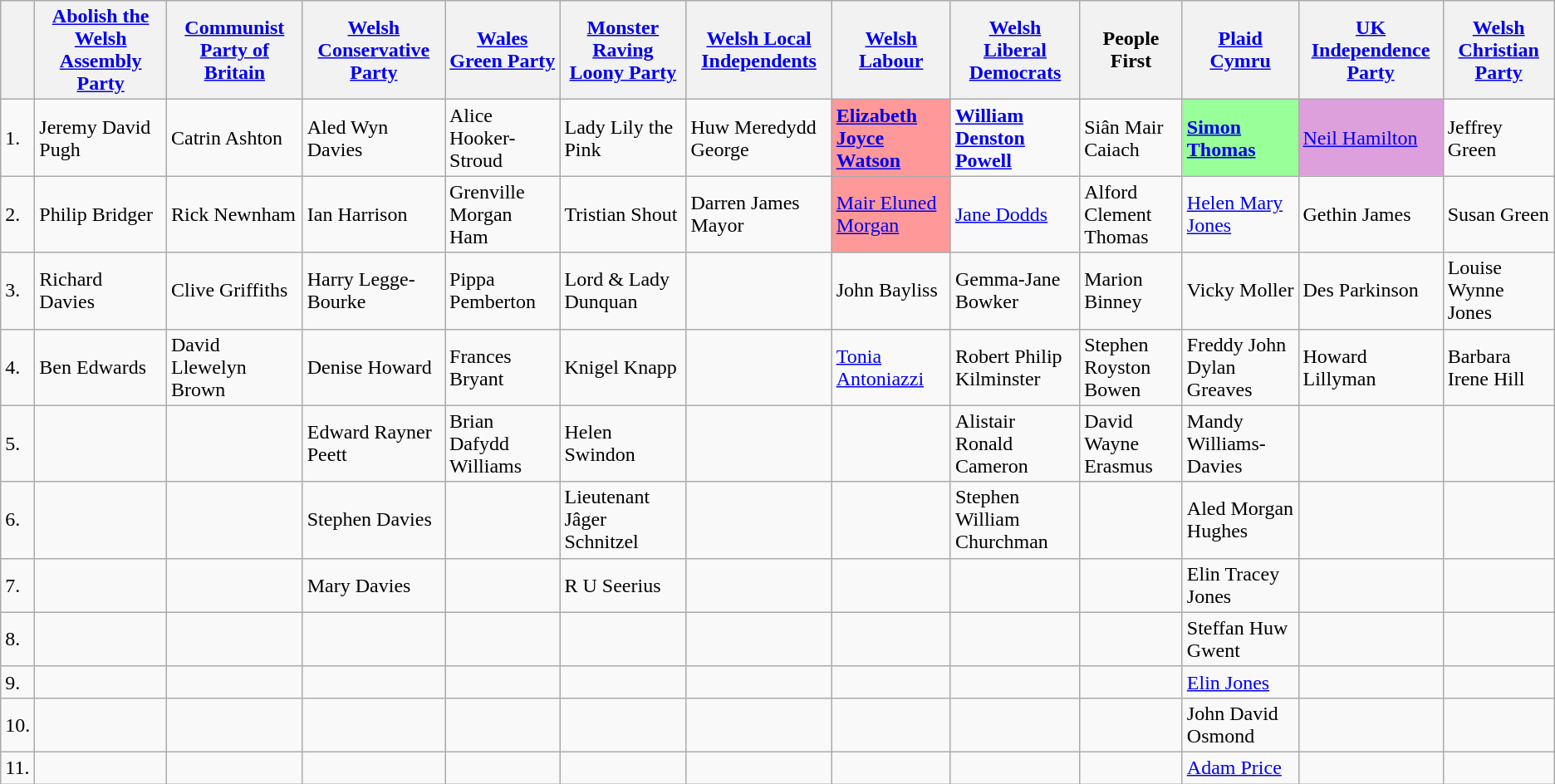<table class="wikitable">
<tr>
<th></th>
<th><a href='#'>Abolish the Welsh Assembly Party</a></th>
<th><a href='#'>Communist Party of Britain</a></th>
<th><a href='#'>Welsh Conservative Party</a></th>
<th><a href='#'>Wales Green Party</a></th>
<th><a href='#'>Monster Raving Loony Party</a></th>
<th><a href='#'>Welsh Local Independents</a></th>
<th><a href='#'>Welsh Labour</a></th>
<th><a href='#'>Welsh Liberal Democrats</a></th>
<th>People First</th>
<th><a href='#'>Plaid Cymru</a></th>
<th><a href='#'>UK Independence Party</a></th>
<th><a href='#'>Welsh Christian Party</a></th>
</tr>
<tr>
<td>1.</td>
<td>Jeremy David Pugh</td>
<td>Catrin Ashton</td>
<td>Aled Wyn Davies</td>
<td>Alice Hooker-Stroud</td>
<td>Lady Lily the Pink</td>
<td>Huw Meredydd George</td>
<td style="background:#f99;"><strong><a href='#'>Elizabeth Joyce Watson</a></strong></td>
<td><strong><a href='#'>William Denston Powell</a></strong></td>
<td>Siân Mair Caiach</td>
<td style="background:#9f9;"><strong><a href='#'>Simon Thomas</a></strong></td>
<td style="background:plum;"><a href='#'>Neil Hamilton</a></td>
<td>Jeffrey Green</td>
</tr>
<tr>
<td>2.</td>
<td>Philip Bridger</td>
<td>Rick Newnham</td>
<td>Ian Harrison</td>
<td>Grenville Morgan Ham</td>
<td>Tristian Shout</td>
<td>Darren James Mayor</td>
<td style="background:#f99;"><a href='#'>Mair Eluned Morgan</a></td>
<td><a href='#'>Jane Dodds</a></td>
<td>Alford Clement Thomas</td>
<td><a href='#'>Helen Mary Jones</a></td>
<td>Gethin James</td>
<td>Susan Green</td>
</tr>
<tr>
<td>3.</td>
<td>Richard Davies</td>
<td>Clive Griffiths</td>
<td>Harry Legge-Bourke</td>
<td>Pippa Pemberton</td>
<td>Lord & Lady Dunquan</td>
<td></td>
<td>John Bayliss</td>
<td>Gemma-Jane Bowker</td>
<td>Marion Binney</td>
<td>Vicky Moller</td>
<td>Des Parkinson</td>
<td>Louise Wynne Jones</td>
</tr>
<tr>
<td>4.</td>
<td>Ben Edwards</td>
<td>David Llewelyn Brown</td>
<td>Denise Howard</td>
<td>Frances Bryant</td>
<td>Knigel Knapp</td>
<td></td>
<td><a href='#'>Tonia Antoniazzi</a></td>
<td>Robert Philip Kilminster</td>
<td>Stephen Royston Bowen</td>
<td>Freddy John Dylan Greaves</td>
<td>Howard Lillyman</td>
<td>Barbara Irene Hill</td>
</tr>
<tr>
<td>5.</td>
<td></td>
<td></td>
<td>Edward Rayner Peett</td>
<td>Brian Dafydd Williams</td>
<td>Helen Swindon</td>
<td></td>
<td></td>
<td>Alistair Ronald Cameron</td>
<td>David Wayne Erasmus</td>
<td>Mandy Williams-Davies</td>
<td></td>
<td></td>
</tr>
<tr>
<td>6.</td>
<td></td>
<td></td>
<td>Stephen Davies</td>
<td></td>
<td>Lieutenant Jâger Schnitzel</td>
<td></td>
<td></td>
<td>Stephen William Churchman</td>
<td></td>
<td>Aled Morgan Hughes</td>
<td></td>
<td></td>
</tr>
<tr>
<td>7.</td>
<td></td>
<td></td>
<td>Mary Davies</td>
<td></td>
<td>R U Seerius</td>
<td></td>
<td></td>
<td></td>
<td></td>
<td>Elin Tracey Jones</td>
<td></td>
<td></td>
</tr>
<tr>
<td>8.</td>
<td></td>
<td></td>
<td></td>
<td></td>
<td></td>
<td></td>
<td></td>
<td></td>
<td></td>
<td>Steffan Huw Gwent</td>
<td></td>
<td></td>
</tr>
<tr>
<td>9.</td>
<td></td>
<td></td>
<td></td>
<td></td>
<td></td>
<td></td>
<td></td>
<td></td>
<td></td>
<td><a href='#'>Elin Jones</a></td>
<td></td>
<td></td>
</tr>
<tr>
<td>10.</td>
<td></td>
<td></td>
<td></td>
<td></td>
<td></td>
<td></td>
<td></td>
<td></td>
<td></td>
<td>John David Osmond</td>
<td></td>
<td></td>
</tr>
<tr>
<td>11.</td>
<td></td>
<td></td>
<td></td>
<td></td>
<td></td>
<td></td>
<td></td>
<td></td>
<td></td>
<td><a href='#'>Adam Price</a></td>
<td></td>
<td></td>
</tr>
</table>
